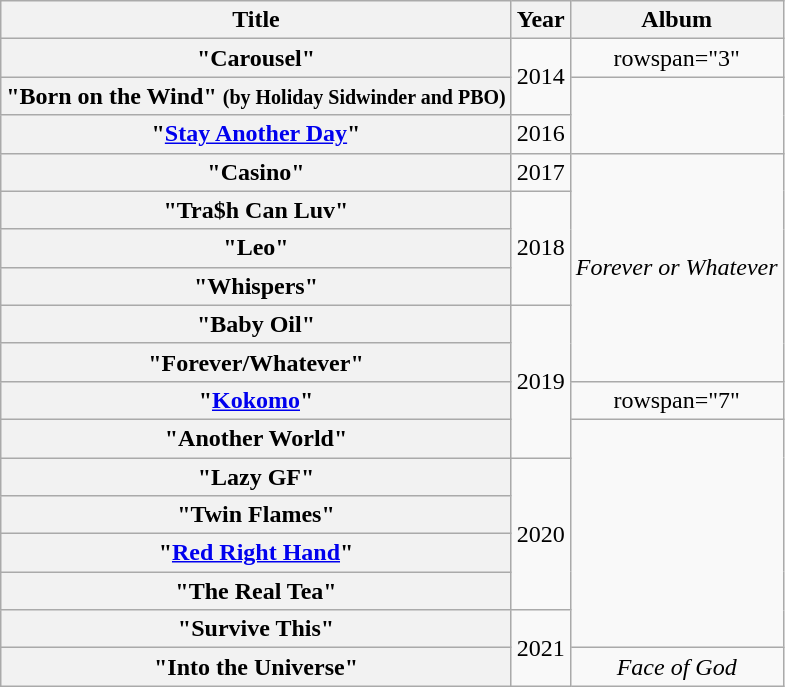<table class="wikitable plainrowheaders" style="text-align:center;">
<tr>
<th scope="col">Title</th>
<th scope="col">Year</th>
<th scope="col">Album</th>
</tr>
<tr>
<th scope="row">"Carousel"</th>
<td rowspan="2">2014</td>
<td>rowspan="3" </td>
</tr>
<tr>
<th scope="row">"Born on the Wind" <small>(by Holiday Sidwinder and PBO)</small></th>
</tr>
<tr>
<th scope="row">"<a href='#'>Stay Another Day</a>"</th>
<td>2016</td>
</tr>
<tr>
<th scope="row">"Casino"</th>
<td>2017</td>
<td rowspan="6"><em>Forever or Whatever</em></td>
</tr>
<tr>
<th scope="row">"Tra$h Can Luv"</th>
<td rowspan="3">2018</td>
</tr>
<tr>
<th scope="row">"Leo"</th>
</tr>
<tr>
<th scope="row">"Whispers"</th>
</tr>
<tr>
<th scope="row">"Baby Oil"</th>
<td rowspan="4">2019</td>
</tr>
<tr>
<th scope="row">"Forever/Whatever"</th>
</tr>
<tr>
<th scope="row">"<a href='#'>Kokomo</a>"</th>
<td>rowspan="7" </td>
</tr>
<tr>
<th scope="row">"Another World"</th>
</tr>
<tr>
<th scope="row">"Lazy GF"</th>
<td rowspan="4">2020</td>
</tr>
<tr>
<th scope="row">"Twin Flames"</th>
</tr>
<tr>
<th scope="row">"<a href='#'>Red Right Hand</a>"</th>
</tr>
<tr>
<th scope="row">"The Real Tea"</th>
</tr>
<tr>
<th scope="row">"Survive This"</th>
<td rowspan="2">2021</td>
</tr>
<tr>
<th scope="row">"Into the Universe"</th>
<td><em>Face of God</em></td>
</tr>
</table>
